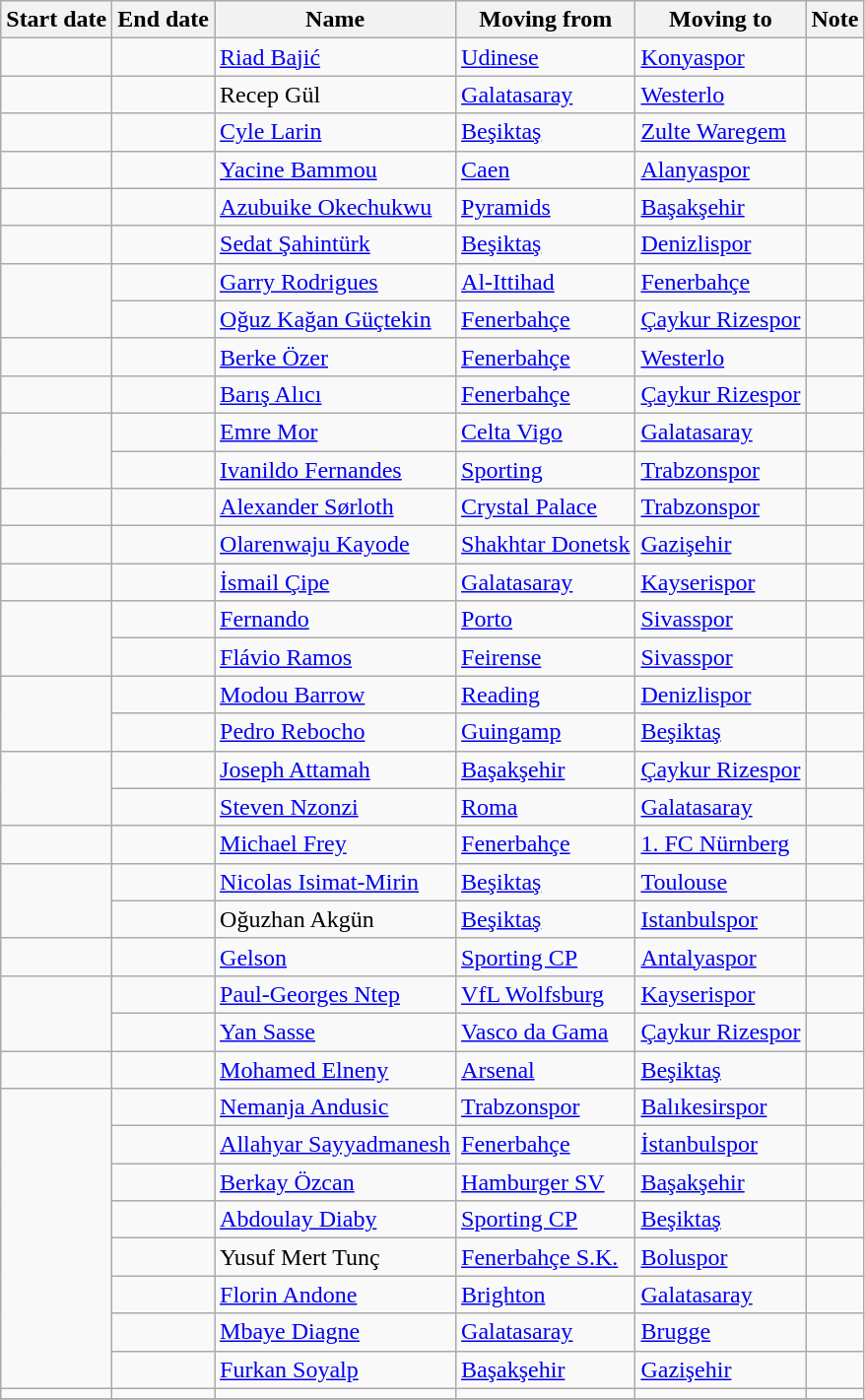<table class="wikitable sortable">
<tr>
<th>Start date</th>
<th>End date</th>
<th>Name</th>
<th>Moving from</th>
<th>Moving to</th>
<th>Note</th>
</tr>
<tr>
<td><strong></strong></td>
<td><strong></strong></td>
<td> <a href='#'>Riad Bajić</a></td>
<td> <a href='#'>Udinese</a></td>
<td><a href='#'>Konyaspor</a></td>
<td></td>
</tr>
<tr>
<td><strong></strong></td>
<td><strong></strong></td>
<td> Recep Gül</td>
<td><a href='#'>Galatasaray</a></td>
<td> <a href='#'>Westerlo</a></td>
<td></td>
</tr>
<tr>
<td><strong></strong></td>
<td><strong></strong></td>
<td> <a href='#'>Cyle Larin</a></td>
<td><a href='#'>Beşiktaş</a></td>
<td> <a href='#'>Zulte Waregem</a></td>
<td></td>
</tr>
<tr>
<td><strong></strong></td>
<td><strong></strong></td>
<td> <a href='#'>Yacine Bammou</a></td>
<td> <a href='#'>Caen</a></td>
<td><a href='#'>Alanyaspor</a></td>
<td></td>
</tr>
<tr>
<td><strong></strong></td>
<td><strong></strong></td>
<td> <a href='#'>Azubuike Okechukwu</a></td>
<td> <a href='#'>Pyramids</a></td>
<td><a href='#'>Başakşehir</a></td>
<td></td>
</tr>
<tr>
<td><strong></strong></td>
<td><strong></strong></td>
<td> <a href='#'>Sedat Şahintürk</a></td>
<td><a href='#'>Beşiktaş</a></td>
<td><a href='#'>Denizlispor</a></td>
<td></td>
</tr>
<tr>
<td rowspan="2"><strong></strong></td>
<td><strong></strong></td>
<td> <a href='#'>Garry Rodrigues</a></td>
<td> <a href='#'>Al-Ittihad</a></td>
<td><a href='#'>Fenerbahçe</a></td>
<td></td>
</tr>
<tr>
<td><strong></strong></td>
<td> <a href='#'>Oğuz Kağan Güçtekin</a></td>
<td><a href='#'>Fenerbahçe</a></td>
<td><a href='#'>Çaykur Rizespor</a></td>
<td></td>
</tr>
<tr>
<td><strong></strong></td>
<td><strong></strong></td>
<td> <a href='#'>Berke Özer</a></td>
<td><a href='#'>Fenerbahçe</a></td>
<td> <a href='#'>Westerlo</a></td>
<td></td>
</tr>
<tr>
<td><strong></strong></td>
<td><strong></strong></td>
<td> <a href='#'>Barış Alıcı</a></td>
<td><a href='#'>Fenerbahçe</a></td>
<td><a href='#'>Çaykur Rizespor</a></td>
<td></td>
</tr>
<tr>
<td rowspan="2"><strong></strong></td>
<td><strong></strong></td>
<td> <a href='#'>Emre Mor</a></td>
<td> <a href='#'>Celta Vigo</a></td>
<td><a href='#'>Galatasaray</a></td>
<td></td>
</tr>
<tr>
<td><strong></strong></td>
<td> <a href='#'>Ivanildo Fernandes</a></td>
<td> <a href='#'>Sporting</a></td>
<td><a href='#'>Trabzonspor</a></td>
<td></td>
</tr>
<tr>
<td><strong></strong></td>
<td><strong></strong></td>
<td> <a href='#'>Alexander Sørloth</a></td>
<td> <a href='#'>Crystal Palace</a></td>
<td><a href='#'>Trabzonspor</a></td>
<td></td>
</tr>
<tr>
<td><strong></strong></td>
<td><strong></strong></td>
<td> <a href='#'>Olarenwaju Kayode</a></td>
<td> <a href='#'>Shakhtar Donetsk</a></td>
<td><a href='#'>Gazişehir</a></td>
<td></td>
</tr>
<tr>
<td><strong></strong></td>
<td><strong></strong></td>
<td> <a href='#'>İsmail Çipe</a></td>
<td><a href='#'>Galatasaray</a></td>
<td><a href='#'>Kayserispor</a></td>
<td></td>
</tr>
<tr>
<td rowspan="2"><strong></strong></td>
<td><strong></strong></td>
<td> <a href='#'>Fernando</a></td>
<td> <a href='#'>Porto</a></td>
<td><a href='#'>Sivasspor</a></td>
<td></td>
</tr>
<tr>
<td><strong></strong></td>
<td> <a href='#'>Flávio Ramos</a></td>
<td> <a href='#'>Feirense</a></td>
<td><a href='#'>Sivasspor</a></td>
<td></td>
</tr>
<tr>
<td rowspan="2"><strong></strong></td>
<td><strong></strong></td>
<td> <a href='#'>Modou Barrow</a></td>
<td> <a href='#'>Reading</a></td>
<td><a href='#'>Denizlispor</a></td>
<td></td>
</tr>
<tr>
<td><strong></strong></td>
<td> <a href='#'>Pedro Rebocho</a></td>
<td> <a href='#'>Guingamp</a></td>
<td><a href='#'>Beşiktaş</a></td>
<td></td>
</tr>
<tr>
<td rowspan="2"><strong></strong></td>
<td><strong></strong></td>
<td> <a href='#'>Joseph Attamah</a></td>
<td><a href='#'>Başakşehir</a></td>
<td><a href='#'>Çaykur Rizespor</a></td>
<td></td>
</tr>
<tr>
<td><strong></strong></td>
<td> <a href='#'>Steven Nzonzi</a></td>
<td> <a href='#'>Roma</a></td>
<td><a href='#'>Galatasaray</a></td>
<td></td>
</tr>
<tr>
<td><strong></strong></td>
<td><strong></strong></td>
<td> <a href='#'>Michael Frey</a></td>
<td><a href='#'>Fenerbahçe</a></td>
<td> <a href='#'>1. FC Nürnberg</a></td>
<td></td>
</tr>
<tr>
<td rowspan="2"><strong></strong></td>
<td><strong></strong></td>
<td> <a href='#'>Nicolas Isimat-Mirin</a></td>
<td><a href='#'>Beşiktaş</a></td>
<td> <a href='#'>Toulouse</a></td>
<td></td>
</tr>
<tr>
<td><strong></strong></td>
<td> Oğuzhan Akgün</td>
<td><a href='#'>Beşiktaş</a></td>
<td><a href='#'>Istanbulspor</a></td>
<td></td>
</tr>
<tr>
<td><strong></strong></td>
<td><strong></strong></td>
<td> <a href='#'>Gelson</a></td>
<td> <a href='#'>Sporting CP</a></td>
<td><a href='#'>Antalyaspor</a></td>
<td></td>
</tr>
<tr>
<td rowspan="2"><strong></strong></td>
<td><strong></strong></td>
<td> <a href='#'>Paul-Georges Ntep</a></td>
<td> <a href='#'>VfL Wolfsburg</a></td>
<td><a href='#'>Kayserispor</a></td>
<td></td>
</tr>
<tr>
<td><strong></strong></td>
<td> <a href='#'>Yan Sasse</a></td>
<td> <a href='#'>Vasco da Gama</a></td>
<td><a href='#'>Çaykur Rizespor</a></td>
<td></td>
</tr>
<tr>
<td><strong></strong></td>
<td><strong></strong></td>
<td> <a href='#'>Mohamed Elneny</a></td>
<td> <a href='#'>Arsenal</a></td>
<td><a href='#'>Beşiktaş</a></td>
<td></td>
</tr>
<tr>
<td rowspan="8"><strong></strong></td>
<td><strong></strong></td>
<td> <a href='#'>Nemanja Andusic</a></td>
<td><a href='#'>Trabzonspor</a></td>
<td><a href='#'>Balıkesirspor</a></td>
<td></td>
</tr>
<tr>
<td><strong></strong></td>
<td> <a href='#'>Allahyar Sayyadmanesh</a></td>
<td><a href='#'>Fenerbahçe</a></td>
<td><a href='#'>İstanbulspor</a></td>
<td></td>
</tr>
<tr>
<td><strong></strong></td>
<td> <a href='#'>Berkay Özcan</a></td>
<td> <a href='#'>Hamburger SV</a></td>
<td><a href='#'>Başakşehir</a></td>
<td></td>
</tr>
<tr>
<td><strong></strong></td>
<td> <a href='#'>Abdoulay Diaby</a></td>
<td> <a href='#'>Sporting CP</a></td>
<td><a href='#'>Beşiktaş</a></td>
<td></td>
</tr>
<tr>
<td><strong></strong></td>
<td> Yusuf Mert Tunç</td>
<td><a href='#'>Fenerbahçe S.K.</a></td>
<td><a href='#'>Boluspor</a></td>
<td></td>
</tr>
<tr>
<td><strong></strong></td>
<td> <a href='#'>Florin Andone</a></td>
<td> <a href='#'>Brighton</a></td>
<td><a href='#'>Galatasaray</a></td>
<td></td>
</tr>
<tr>
<td><strong></strong></td>
<td> <a href='#'>Mbaye Diagne</a></td>
<td><a href='#'>Galatasaray</a></td>
<td> <a href='#'>Brugge</a></td>
<td></td>
</tr>
<tr>
<td><strong></strong></td>
<td> <a href='#'>Furkan Soyalp</a></td>
<td><a href='#'>Başakşehir</a></td>
<td><a href='#'>Gazişehir</a></td>
<td></td>
</tr>
<tr>
<td></td>
<td></td>
<td></td>
<td></td>
<td></td>
<td></td>
</tr>
<tr>
</tr>
</table>
